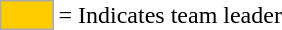<table>
<tr>
<td style="background:#fc0; border:1px solid #aaa; width:2em;"></td>
<td>= Indicates team leader</td>
</tr>
</table>
